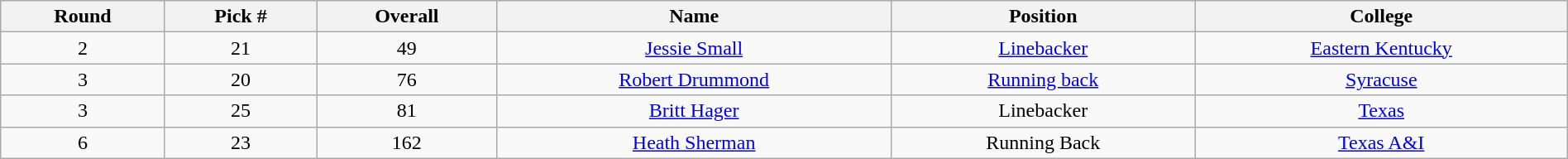<table class="wikitable sortable sortable" style="width: 100%; text-align:center">
<tr>
<th>Round</th>
<th>Pick #</th>
<th>Overall</th>
<th>Name</th>
<th>Position</th>
<th>College</th>
</tr>
<tr>
<td>2</td>
<td>21</td>
<td>49</td>
<td><a href='#'>Jessie Small</a></td>
<td><a href='#'>Linebacker</a></td>
<td><a href='#'>Eastern Kentucky</a></td>
</tr>
<tr>
<td>3</td>
<td>20</td>
<td>76</td>
<td><a href='#'>Robert Drummond</a></td>
<td><a href='#'>Running back</a></td>
<td><a href='#'>Syracuse</a></td>
</tr>
<tr>
<td>3</td>
<td>25</td>
<td>81</td>
<td><a href='#'>Britt Hager</a></td>
<td>Linebacker</td>
<td><a href='#'>Texas</a></td>
</tr>
<tr>
<td>6</td>
<td>23</td>
<td>162</td>
<td><a href='#'>Heath Sherman</a></td>
<td>Running Back</td>
<td><a href='#'>Texas A&I</a></td>
</tr>
</table>
